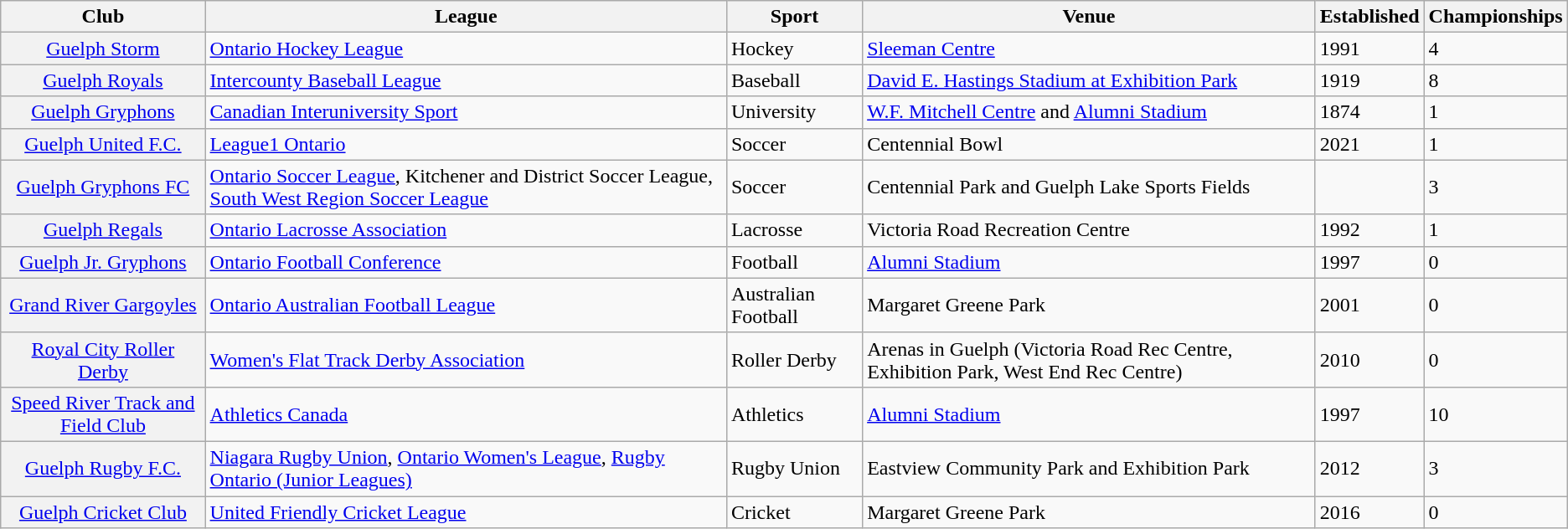<table class="wikitable">
<tr>
<th scope="col">Club</th>
<th scope="col">League</th>
<th scope="col">Sport</th>
<th scope="col">Venue</th>
<th scope="col">Established</th>
<th scope="col">Championships</th>
</tr>
<tr>
<th scope="row" style="font-weight: normal; text-align: center;"><a href='#'>Guelph Storm</a></th>
<td><a href='#'>Ontario Hockey League</a></td>
<td>Hockey</td>
<td><a href='#'>Sleeman Centre</a></td>
<td>1991 <br></td>
<td>4</td>
</tr>
<tr>
<th scope="row" style="font-weight: normal; text-align: center;"><a href='#'>Guelph Royals</a></th>
<td><a href='#'>Intercounty Baseball League</a></td>
<td>Baseball</td>
<td><a href='#'>David E. Hastings Stadium at Exhibition Park</a></td>
<td>1919</td>
<td>8</td>
</tr>
<tr>
<th scope="row" style="font-weight: normal; text-align: center;"><a href='#'>Guelph Gryphons</a></th>
<td><a href='#'>Canadian Interuniversity Sport</a></td>
<td>University</td>
<td><a href='#'>W.F. Mitchell Centre</a> and <a href='#'>Alumni Stadium</a></td>
<td>1874</td>
<td>1</td>
</tr>
<tr>
<th scope="row" style="font-weight: normal; text-align: center;"><a href='#'>Guelph United F.C.</a></th>
<td><a href='#'>League1 Ontario</a></td>
<td>Soccer</td>
<td>Centennial Bowl</td>
<td>2021</td>
<td>1</td>
</tr>
<tr>
<th scope="row" style="font-weight: normal; text-align: center;"><a href='#'>Guelph Gryphons FC</a></th>
<td><a href='#'>Ontario Soccer League</a>, Kitchener and District Soccer League, <a href='#'>South West Region Soccer League</a></td>
<td>Soccer</td>
<td>Centennial Park and Guelph Lake Sports Fields</td>
<td></td>
<td>3</td>
</tr>
<tr>
<th scope="row" style="font-weight: normal; text-align: center;"><a href='#'>Guelph Regals</a></th>
<td><a href='#'>Ontario Lacrosse Association</a></td>
<td>Lacrosse</td>
<td>Victoria Road Recreation Centre</td>
<td>1992</td>
<td>1</td>
</tr>
<tr>
<th scope="row" style="font-weight: normal; text-align: center;"><a href='#'>Guelph Jr. Gryphons</a></th>
<td><a href='#'>Ontario Football Conference</a></td>
<td>Football</td>
<td><a href='#'>Alumni Stadium</a></td>
<td>1997</td>
<td>0</td>
</tr>
<tr>
<th scope="row" style="font-weight: normal; text-align: center;"><a href='#'>Grand River Gargoyles</a></th>
<td><a href='#'>Ontario Australian Football League</a></td>
<td>Australian Football</td>
<td>Margaret Greene Park</td>
<td>2001</td>
<td>0</td>
</tr>
<tr>
<th scope="row" style="font-weight: normal; text-align: center;"><a href='#'>Royal City Roller Derby</a></th>
<td><a href='#'>Women's Flat Track Derby Association</a></td>
<td>Roller Derby</td>
<td>Arenas in Guelph (Victoria Road Rec Centre, Exhibition Park, West End Rec Centre)</td>
<td>2010</td>
<td>0</td>
</tr>
<tr>
<th scope="row" style="font-weight: normal; text-align: center;"><a href='#'>Speed River Track and Field Club</a></th>
<td><a href='#'>Athletics Canada</a></td>
<td>Athletics</td>
<td><a href='#'>Alumni Stadium</a></td>
<td>1997</td>
<td>10</td>
</tr>
<tr>
<th scope="row" style="font-weight: normal; text-align: center;"><a href='#'>Guelph Rugby F.C.</a></th>
<td><a href='#'>Niagara Rugby Union</a>, <a href='#'>Ontario Women's League</a>, <a href='#'>Rugby Ontario (Junior Leagues)</a></td>
<td>Rugby Union</td>
<td>Eastview Community Park and Exhibition Park</td>
<td>2012</td>
<td>3</td>
</tr>
<tr>
<th scope="row" style="font-weight: normal; text-align: center;"><a href='#'>Guelph Cricket Club</a></th>
<td><a href='#'>United Friendly Cricket League</a></td>
<td>Cricket</td>
<td>Margaret Greene Park</td>
<td>2016</td>
<td>0</td>
</tr>
</table>
